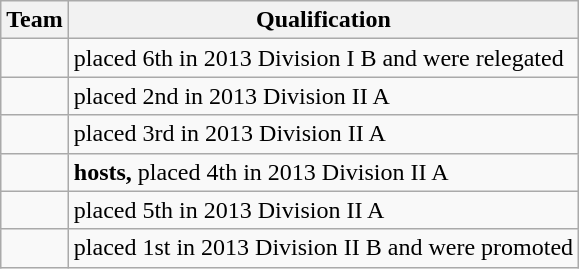<table class="wikitable">
<tr>
<th>Team</th>
<th>Qualification</th>
</tr>
<tr>
<td></td>
<td>placed 6th in 2013 Division I B and were relegated</td>
</tr>
<tr>
<td></td>
<td>placed 2nd in 2013 Division II A</td>
</tr>
<tr>
<td></td>
<td>placed 3rd in 2013 Division II A</td>
</tr>
<tr>
<td></td>
<td><strong>hosts,</strong> placed 4th in 2013 Division II A</td>
</tr>
<tr>
<td></td>
<td>placed 5th in 2013 Division II A</td>
</tr>
<tr>
<td></td>
<td>placed 1st in 2013 Division II B and were promoted</td>
</tr>
</table>
